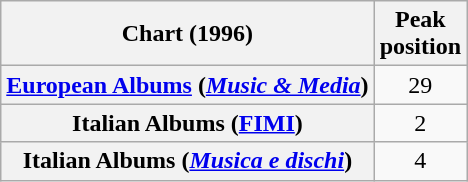<table class="wikitable sortable plainrowheaders" style="text-align:center">
<tr>
<th scope="col">Chart (1996)</th>
<th scope="col">Peak<br>position</th>
</tr>
<tr>
<th scope="row"><a href='#'>European Albums</a> (<em><a href='#'>Music & Media</a></em>)</th>
<td>29</td>
</tr>
<tr>
<th scope="row">Italian Albums (<a href='#'>FIMI</a>)</th>
<td>2</td>
</tr>
<tr>
<th scope="row">Italian Albums (<em><a href='#'>Musica e dischi</a></em>)</th>
<td>4</td>
</tr>
</table>
